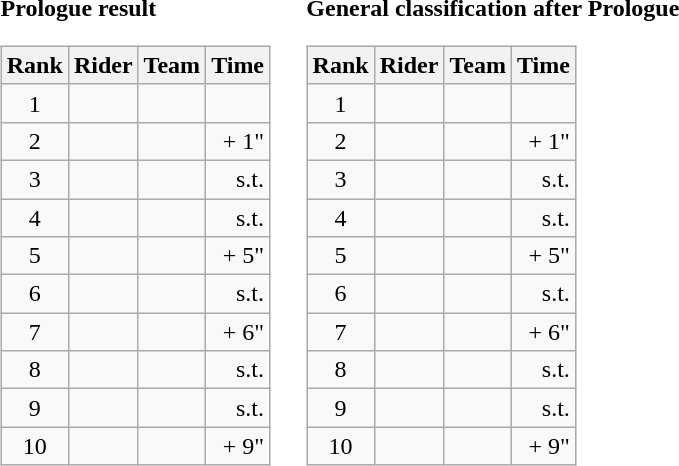<table>
<tr>
<td><strong>Prologue result</strong><br><table class="wikitable">
<tr>
<th scope="col">Rank</th>
<th scope="col">Rider</th>
<th scope="col">Team</th>
<th scope="col">Time</th>
</tr>
<tr>
<td style="text-align:center;">1</td>
<td></td>
<td></td>
<td style="text-align:right;"></td>
</tr>
<tr>
<td style="text-align:center;">2</td>
<td></td>
<td></td>
<td style="text-align:right;">+ 1"</td>
</tr>
<tr>
<td style="text-align:center;">3</td>
<td></td>
<td></td>
<td style="text-align:right;">s.t.</td>
</tr>
<tr>
<td style="text-align:center;">4</td>
<td></td>
<td></td>
<td style="text-align:right;">s.t.</td>
</tr>
<tr>
<td style="text-align:center;">5</td>
<td></td>
<td></td>
<td style="text-align:right;">+ 5"</td>
</tr>
<tr>
<td style="text-align:center;">6</td>
<td></td>
<td></td>
<td style="text-align:right;">s.t.</td>
</tr>
<tr>
<td style="text-align:center;">7</td>
<td></td>
<td></td>
<td style="text-align:right;">+ 6"</td>
</tr>
<tr>
<td style="text-align:center;">8</td>
<td></td>
<td></td>
<td style="text-align:right;">s.t.</td>
</tr>
<tr>
<td style="text-align:center;">9</td>
<td></td>
<td></td>
<td style="text-align:right;">s.t.</td>
</tr>
<tr>
<td style="text-align:center;">10</td>
<td></td>
<td></td>
<td style="text-align:right;">+ 9"</td>
</tr>
</table>
</td>
<td></td>
<td><strong>General classification after Prologue</strong><br><table class="wikitable">
<tr>
<th scope="col">Rank</th>
<th scope="col">Rider</th>
<th scope="col">Team</th>
<th scope="col">Time</th>
</tr>
<tr>
<td style="text-align:center;">1</td>
<td>  </td>
<td></td>
<td style="text-align:right;"></td>
</tr>
<tr>
<td style="text-align:center;">2</td>
<td></td>
<td></td>
<td style="text-align:right;">+ 1"</td>
</tr>
<tr>
<td style="text-align:center;">3</td>
<td></td>
<td></td>
<td style="text-align:right;">s.t.</td>
</tr>
<tr>
<td style="text-align:center;">4</td>
<td></td>
<td></td>
<td style="text-align:right;">s.t.</td>
</tr>
<tr>
<td style="text-align:center;">5</td>
<td></td>
<td></td>
<td style="text-align:right;">+ 5"</td>
</tr>
<tr>
<td style="text-align:center;">6</td>
<td></td>
<td></td>
<td style="text-align:right;">s.t.</td>
</tr>
<tr>
<td style="text-align:center;">7</td>
<td></td>
<td></td>
<td style="text-align:right;">+ 6"</td>
</tr>
<tr>
<td style="text-align:center;">8</td>
<td></td>
<td></td>
<td style="text-align:right;">s.t.</td>
</tr>
<tr>
<td style="text-align:center;">9</td>
<td></td>
<td></td>
<td style="text-align:right;">s.t.</td>
</tr>
<tr>
<td style="text-align:center;">10</td>
<td></td>
<td></td>
<td style="text-align:right;">+ 9"</td>
</tr>
</table>
</td>
</tr>
</table>
